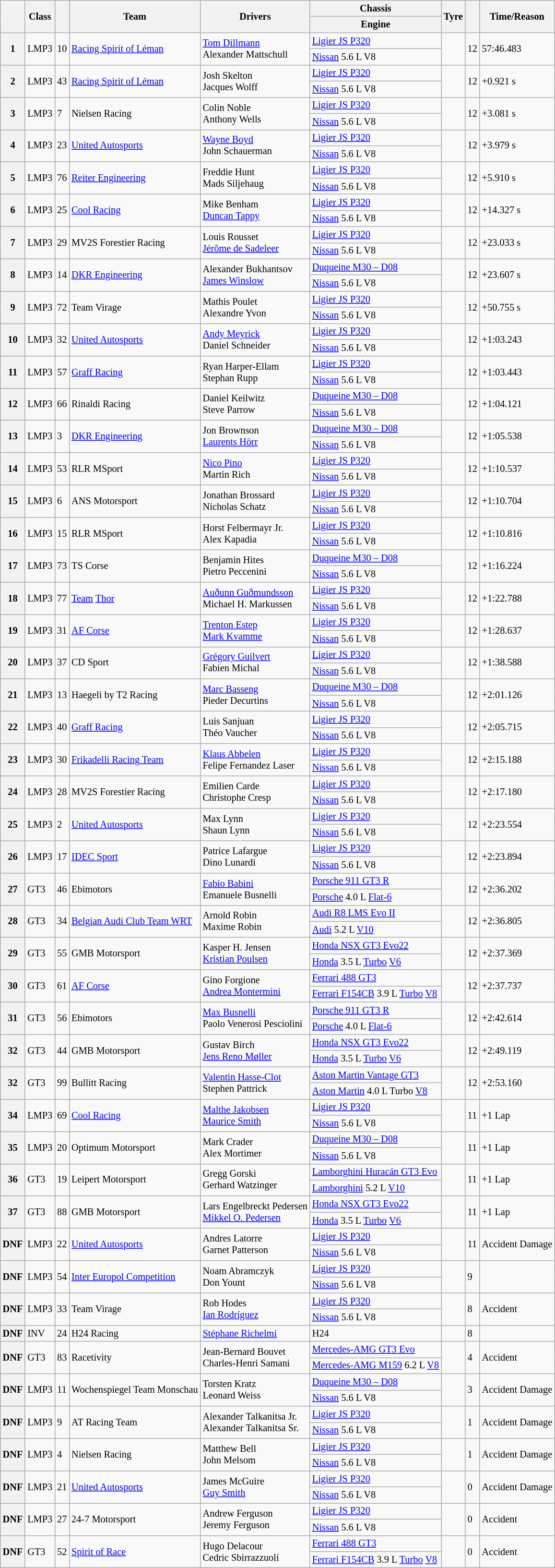<table class="wikitable" style="font-size: 85%;">
<tr>
<th rowspan="2"></th>
<th rowspan="2">Class</th>
<th rowspan="2"></th>
<th rowspan="2">Team</th>
<th rowspan="2">Drivers</th>
<th scope="col">Chassis</th>
<th rowspan="2">Tyre</th>
<th rowspan="2"></th>
<th rowspan="2">Time/Reason</th>
</tr>
<tr>
<th scope="col">Engine</th>
</tr>
<tr>
<th rowspan="2">1</th>
<td rowspan="2">LMP3</td>
<td rowspan="2">10</td>
<td rowspan="2"> <a href='#'>Racing Spirit of Léman</a></td>
<td rowspan="2"> <a href='#'>Tom Dillmann</a><br> Alexander Mattschull</td>
<td><a href='#'>Ligier JS P320</a></td>
<td rowspan="2"></td>
<td rowspan="2">12</td>
<td rowspan="2">57:46.483</td>
</tr>
<tr>
<td><a href='#'>Nissan</a> 5.6 L V8</td>
</tr>
<tr>
<th rowspan="2">2</th>
<td rowspan="2">LMP3</td>
<td rowspan="2">43</td>
<td rowspan="2"> <a href='#'>Racing Spirit of Léman</a></td>
<td rowspan="2"> Josh Skelton<br> Jacques Wolff</td>
<td><a href='#'>Ligier JS P320</a></td>
<td rowspan="2"></td>
<td rowspan="2">12</td>
<td rowspan="2">+0.921 s</td>
</tr>
<tr>
<td><a href='#'>Nissan</a> 5.6 L V8</td>
</tr>
<tr>
<th rowspan="2">3</th>
<td rowspan="2">LMP3</td>
<td rowspan="2">7</td>
<td rowspan="2"> Nielsen Racing</td>
<td rowspan="2"> Colin Noble<br> Anthony Wells</td>
<td><a href='#'>Ligier JS P320</a></td>
<td rowspan="2"></td>
<td rowspan="2">12</td>
<td rowspan="2">+3.081 s</td>
</tr>
<tr>
<td><a href='#'>Nissan</a> 5.6 L V8</td>
</tr>
<tr>
<th rowspan="2">4</th>
<td rowspan="2">LMP3</td>
<td rowspan="2">23</td>
<td rowspan="2"> <a href='#'>United Autosports</a></td>
<td rowspan="2"> <a href='#'>Wayne Boyd</a><br> John Schauerman</td>
<td><a href='#'>Ligier JS P320</a></td>
<td rowspan="2"></td>
<td rowspan="2">12</td>
<td rowspan="2">+3.979 s</td>
</tr>
<tr>
<td><a href='#'>Nissan</a> 5.6 L V8</td>
</tr>
<tr>
<th rowspan="2">5</th>
<td rowspan="2">LMP3</td>
<td rowspan="2">76</td>
<td rowspan="2"> <a href='#'>Reiter Engineering</a></td>
<td rowspan="2"> Freddie Hunt<br> Mads Siljehaug</td>
<td><a href='#'>Ligier JS P320</a></td>
<td rowspan="2"></td>
<td rowspan="2">12</td>
<td rowspan="2">+5.910 s</td>
</tr>
<tr>
<td><a href='#'>Nissan</a> 5.6 L V8</td>
</tr>
<tr>
<th rowspan="2">6</th>
<td rowspan="2">LMP3</td>
<td rowspan="2">25</td>
<td rowspan="2"> <a href='#'>Cool Racing</a></td>
<td rowspan="2"> Mike Benham<br> <a href='#'>Duncan Tappy</a></td>
<td><a href='#'>Ligier JS P320</a></td>
<td rowspan="2"></td>
<td rowspan="2">12</td>
<td rowspan="2">+14.327 s</td>
</tr>
<tr>
<td><a href='#'>Nissan</a> 5.6 L V8</td>
</tr>
<tr>
<th rowspan="2">7</th>
<td rowspan="2">LMP3</td>
<td rowspan="2">29</td>
<td rowspan="2"> MV2S Forestier Racing</td>
<td rowspan="2"> Louis Rousset<br> <a href='#'>Jérôme de Sadeleer</a></td>
<td><a href='#'>Ligier JS P320</a></td>
<td rowspan="2"></td>
<td rowspan="2">12</td>
<td rowspan="2">+23.033 s</td>
</tr>
<tr>
<td><a href='#'>Nissan</a> 5.6 L V8</td>
</tr>
<tr>
<th rowspan="2">8</th>
<td rowspan="2">LMP3</td>
<td rowspan="2">14</td>
<td rowspan="2"> <a href='#'>DKR Engineering</a></td>
<td rowspan="2"> Alexander Bukhantsov<br> <a href='#'>James Winslow</a></td>
<td><a href='#'>Duqueine M30 – D08</a></td>
<td rowspan="2"></td>
<td rowspan="2">12</td>
<td rowspan="2">+23.607 s</td>
</tr>
<tr>
<td><a href='#'>Nissan</a> 5.6 L V8</td>
</tr>
<tr>
<th rowspan="2">9</th>
<td rowspan="2">LMP3</td>
<td rowspan="2">72</td>
<td rowspan="2"> Team Virage</td>
<td rowspan="2"> Mathis Poulet<br> Alexandre Yvon</td>
<td><a href='#'>Ligier JS P320</a></td>
<td rowspan="2"></td>
<td rowspan="2">12</td>
<td rowspan="2">+50.755 s</td>
</tr>
<tr>
<td><a href='#'>Nissan</a> 5.6 L V8</td>
</tr>
<tr>
<th rowspan="2">10</th>
<td rowspan="2">LMP3</td>
<td rowspan="2">32</td>
<td rowspan="2"> <a href='#'>United Autosports</a></td>
<td rowspan="2"> <a href='#'>Andy Meyrick</a><br> Daniel Schneider</td>
<td><a href='#'>Ligier JS P320</a></td>
<td rowspan="2"></td>
<td rowspan="2">12</td>
<td rowspan="2">+1:03.243</td>
</tr>
<tr>
<td><a href='#'>Nissan</a> 5.6 L V8</td>
</tr>
<tr>
<th rowspan="2">11</th>
<td rowspan="2">LMP3</td>
<td rowspan="2">57</td>
<td rowspan="2"> <a href='#'>Graff Racing</a></td>
<td rowspan="2"> Ryan Harper-Ellam<br> Stephan Rupp</td>
<td><a href='#'>Ligier JS P320</a></td>
<td rowspan="2"></td>
<td rowspan="2">12</td>
<td rowspan="2">+1:03.443</td>
</tr>
<tr>
<td><a href='#'>Nissan</a> 5.6 L V8</td>
</tr>
<tr>
<th rowspan="2">12</th>
<td rowspan="2">LMP3</td>
<td rowspan="2">66</td>
<td rowspan="2"> Rinaldi Racing</td>
<td rowspan="2"> Daniel Keilwitz<br> Steve Parrow</td>
<td><a href='#'>Duqueine M30 – D08</a></td>
<td rowspan="2"></td>
<td rowspan="2">12</td>
<td rowspan="2">+1:04.121</td>
</tr>
<tr>
<td><a href='#'>Nissan</a> 5.6 L V8</td>
</tr>
<tr>
<th rowspan="2">13</th>
<td rowspan="2">LMP3</td>
<td rowspan="2">3</td>
<td rowspan="2"> <a href='#'>DKR Engineering</a></td>
<td rowspan="2"> Jon Brownson<br> <a href='#'>Laurents Hörr</a></td>
<td><a href='#'>Duqueine M30 – D08</a></td>
<td rowspan="2"></td>
<td rowspan="2">12</td>
<td rowspan="2">+1:05.538</td>
</tr>
<tr>
<td><a href='#'>Nissan</a> 5.6 L V8</td>
</tr>
<tr>
<th rowspan="2">14</th>
<td rowspan="2">LMP3</td>
<td rowspan="2">53</td>
<td rowspan="2"> RLR MSport</td>
<td rowspan="2"> <a href='#'>Nico Pino</a><br> Martin Rich</td>
<td><a href='#'>Ligier JS P320</a></td>
<td rowspan="2"></td>
<td rowspan="2">12</td>
<td rowspan="2">+1:10.537</td>
</tr>
<tr>
<td><a href='#'>Nissan</a> 5.6 L V8</td>
</tr>
<tr>
<th rowspan="2">15</th>
<td rowspan="2">LMP3</td>
<td rowspan="2">6</td>
<td rowspan="2"> ANS Motorsport</td>
<td rowspan="2"> Jonathan Brossard<br> Nicholas Schatz</td>
<td><a href='#'>Ligier JS P320</a></td>
<td rowspan="2"></td>
<td rowspan="2">12</td>
<td rowspan="2">+1:10.704</td>
</tr>
<tr>
<td><a href='#'>Nissan</a> 5.6 L V8</td>
</tr>
<tr>
<th rowspan="2">16</th>
<td rowspan="2">LMP3</td>
<td rowspan="2">15</td>
<td rowspan="2"> RLR MSport</td>
<td rowspan="2"> Horst Felbermayr Jr.<br> Alex Kapadia</td>
<td><a href='#'>Ligier JS P320</a></td>
<td rowspan="2"></td>
<td rowspan="2">12</td>
<td rowspan="2">+1:10.816</td>
</tr>
<tr>
<td><a href='#'>Nissan</a> 5.6 L V8</td>
</tr>
<tr>
<th rowspan="2">17</th>
<td rowspan="2">LMP3</td>
<td rowspan="2">73</td>
<td rowspan="2"> TS Corse</td>
<td rowspan="2"> Benjamin Hites<br> Pietro Peccenini</td>
<td><a href='#'>Duqueine M30 – D08</a></td>
<td rowspan="2"></td>
<td rowspan="2">12</td>
<td rowspan="2">+1:16.224</td>
</tr>
<tr>
<td><a href='#'>Nissan</a> 5.6 L V8</td>
</tr>
<tr>
<th rowspan="2">18</th>
<td rowspan="2">LMP3</td>
<td rowspan="2">77</td>
<td rowspan="2"> <a href='#'>Team</a> <a href='#'>Thor</a></td>
<td rowspan="2"> <a href='#'>Auðunn Guðmundsson</a><br> Michael H. Markussen</td>
<td><a href='#'>Ligier JS P320</a></td>
<td rowspan="2"></td>
<td rowspan="2">12</td>
<td rowspan="2">+1:22.788</td>
</tr>
<tr>
<td><a href='#'>Nissan</a> 5.6 L V8</td>
</tr>
<tr>
<th rowspan="2">19</th>
<td rowspan="2">LMP3</td>
<td rowspan="2">31</td>
<td rowspan="2"> <a href='#'>AF Corse</a></td>
<td rowspan="2"> <a href='#'>Trenton Estep</a><br> <a href='#'>Mark Kvamme</a></td>
<td><a href='#'>Ligier JS P320</a></td>
<td rowspan="2"></td>
<td rowspan="2">12</td>
<td rowspan="2">+1:28.637</td>
</tr>
<tr>
<td><a href='#'>Nissan</a> 5.6 L V8</td>
</tr>
<tr>
<th rowspan="2">20</th>
<td rowspan="2">LMP3</td>
<td rowspan="2">37</td>
<td rowspan="2"> CD Sport</td>
<td rowspan="2"> <a href='#'>Grégory Guilvert</a><br> Fabien Michal</td>
<td><a href='#'>Ligier JS P320</a></td>
<td rowspan="2"></td>
<td rowspan="2">12</td>
<td rowspan="2">+1:38.588</td>
</tr>
<tr>
<td><a href='#'>Nissan</a> 5.6 L V8</td>
</tr>
<tr>
<th rowspan="2">21</th>
<td rowspan="2">LMP3</td>
<td rowspan="2">13</td>
<td rowspan="2"> Haegeli by T2 Racing</td>
<td rowspan="2"> <a href='#'>Marc Basseng</a><br> Pieder Decurtins</td>
<td><a href='#'>Duqueine M30 – D08</a></td>
<td rowspan="2"></td>
<td rowspan="2">12</td>
<td rowspan="2">+2:01.126</td>
</tr>
<tr>
<td><a href='#'>Nissan</a> 5.6 L V8</td>
</tr>
<tr>
<th rowspan="2">22</th>
<td rowspan="2">LMP3</td>
<td rowspan="2">40</td>
<td rowspan="2"> <a href='#'>Graff Racing</a></td>
<td rowspan="2"> Luis Sanjuan<br> Théo Vaucher</td>
<td><a href='#'>Ligier JS P320</a></td>
<td rowspan="2"></td>
<td rowspan="2">12</td>
<td rowspan="2">+2:05.715</td>
</tr>
<tr>
<td><a href='#'>Nissan</a> 5.6 L V8</td>
</tr>
<tr>
<th rowspan="2">23</th>
<td rowspan="2">LMP3</td>
<td rowspan="2">30</td>
<td rowspan="2"> <a href='#'>Frikadelli Racing Team</a></td>
<td rowspan="2"> <a href='#'>Klaus Abbelen</a><br> Felipe Fernandez Laser</td>
<td><a href='#'>Ligier JS P320</a></td>
<td rowspan="2"></td>
<td rowspan="2">12</td>
<td rowspan="2">+2:15.188</td>
</tr>
<tr>
<td><a href='#'>Nissan</a> 5.6 L V8</td>
</tr>
<tr>
<th rowspan="2">24</th>
<td rowspan="2">LMP3</td>
<td rowspan="2">28</td>
<td rowspan="2"> MV2S Forestier Racing</td>
<td rowspan="2"> Emilien Carde<br> Christophe Cresp</td>
<td><a href='#'>Ligier JS P320</a></td>
<td rowspan="2"></td>
<td rowspan="2">12</td>
<td rowspan="2">+2:17.180</td>
</tr>
<tr>
<td><a href='#'>Nissan</a> 5.6 L V8</td>
</tr>
<tr>
<th rowspan="2">25</th>
<td rowspan="2">LMP3</td>
<td rowspan="2">2</td>
<td rowspan="2"> <a href='#'>United Autosports</a></td>
<td rowspan="2"> Max Lynn<br> Shaun Lynn</td>
<td><a href='#'>Ligier JS P320</a></td>
<td rowspan="2"></td>
<td rowspan="2">12</td>
<td rowspan="2">+2:23.554</td>
</tr>
<tr>
<td><a href='#'>Nissan</a> 5.6 L V8</td>
</tr>
<tr>
<th rowspan="2">26</th>
<td rowspan="2">LMP3</td>
<td rowspan="2">17</td>
<td rowspan="2"> <a href='#'>IDEC Sport</a></td>
<td rowspan="2"> Patrice Lafargue<br> Dino Lunardi</td>
<td><a href='#'>Ligier JS P320</a></td>
<td rowspan="2"></td>
<td rowspan="2">12</td>
<td rowspan="2">+2:23.894</td>
</tr>
<tr>
<td><a href='#'>Nissan</a> 5.6 L V8</td>
</tr>
<tr>
<th rowspan="2">27</th>
<td rowspan="2">GT3</td>
<td rowspan="2">46</td>
<td rowspan="2"> Ebimotors</td>
<td rowspan="2"> <a href='#'>Fabio Babini</a><br> Emanuele Busnelli</td>
<td><a href='#'>Porsche 911 GT3 R</a></td>
<td rowspan="2"></td>
<td rowspan="2">12</td>
<td rowspan="2">+2:36.202</td>
</tr>
<tr>
<td><a href='#'>Porsche</a> 4.0 L <a href='#'>Flat-6</a></td>
</tr>
<tr>
<th rowspan="2">28</th>
<td rowspan="2">GT3</td>
<td rowspan="2">34</td>
<td rowspan="2"> <a href='#'>Belgian Audi Club Team WRT</a></td>
<td rowspan="2"> Arnold Robin<br> Maxime Robin</td>
<td><a href='#'>Audi R8 LMS Evo II</a></td>
<td rowspan="2"></td>
<td rowspan="2">12</td>
<td rowspan="2">+2:36.805</td>
</tr>
<tr>
<td><a href='#'>Audi</a> 5.2 L <a href='#'>V10</a></td>
</tr>
<tr>
<th rowspan="2">29</th>
<td rowspan="2">GT3</td>
<td rowspan="2">55</td>
<td rowspan="2"> GMB Motorsport</td>
<td rowspan="2"> Kasper H. Jensen<br> <a href='#'>Kristian Poulsen</a></td>
<td><a href='#'>Honda NSX GT3 Evo22</a></td>
<td rowspan="2"></td>
<td rowspan="2">12</td>
<td rowspan="2">+2:37.369</td>
</tr>
<tr>
<td><a href='#'>Honda</a> 3.5 L <a href='#'>Turbo</a> <a href='#'>V6</a></td>
</tr>
<tr>
<th rowspan="2">30</th>
<td rowspan="2">GT3</td>
<td rowspan="2">61</td>
<td rowspan="2"> <a href='#'>AF Corse</a></td>
<td rowspan="2"> Gino Forgione<br> <a href='#'>Andrea Montermini</a></td>
<td><a href='#'>Ferrari 488 GT3</a></td>
<td rowspan="2"></td>
<td rowspan="2">12</td>
<td rowspan="2">+2:37.737</td>
</tr>
<tr>
<td><a href='#'>Ferrari F154CB</a> 3.9 L <a href='#'>Turbo</a> <a href='#'>V8</a></td>
</tr>
<tr>
<th rowspan="2">31</th>
<td rowspan="2">GT3</td>
<td rowspan="2">56</td>
<td rowspan="2"> Ebimotors</td>
<td rowspan="2"> <a href='#'>Max Busnelli</a><br> Paolo Venerosi Pesciolini</td>
<td><a href='#'>Porsche 911 GT3 R</a></td>
<td rowspan="2"></td>
<td rowspan="2">12</td>
<td rowspan="2">+2:42.614</td>
</tr>
<tr>
<td><a href='#'>Porsche</a> 4.0 L <a href='#'>Flat-6</a></td>
</tr>
<tr>
<th rowspan="2">32</th>
<td rowspan="2">GT3</td>
<td rowspan="2">44</td>
<td rowspan="2"> GMB Motorsport</td>
<td rowspan="2"> Gustav Birch<br> <a href='#'>Jens Reno Møller</a></td>
<td><a href='#'>Honda NSX GT3 Evo22</a></td>
<td rowspan="2"></td>
<td rowspan="2">12</td>
<td rowspan="2">+2:49.119</td>
</tr>
<tr>
<td><a href='#'>Honda</a> 3.5 L <a href='#'>Turbo</a> <a href='#'>V6</a></td>
</tr>
<tr>
<th rowspan="2">32</th>
<td rowspan="2">GT3</td>
<td rowspan="2">99</td>
<td rowspan="2"> Bullitt Racing</td>
<td rowspan="2"> <a href='#'>Valentin Hasse-Clot</a><br> Stephen Pattrick</td>
<td><a href='#'>Aston Martin Vantage GT3</a></td>
<td rowspan="2"></td>
<td rowspan="2">12</td>
<td rowspan="2">+2:53.160</td>
</tr>
<tr>
<td><a href='#'>Aston Martin</a> 4.0 L Turbo <a href='#'>V8</a></td>
</tr>
<tr>
<th rowspan="2">34</th>
<td rowspan="2">LMP3</td>
<td rowspan="2">69</td>
<td rowspan="2"> <a href='#'>Cool Racing</a></td>
<td rowspan="2"> <a href='#'>Malthe Jakobsen</a><br> <a href='#'>Maurice Smith</a></td>
<td><a href='#'>Ligier JS P320</a></td>
<td rowspan="2"></td>
<td rowspan="2">11</td>
<td rowspan="2">+1 Lap</td>
</tr>
<tr>
<td><a href='#'>Nissan</a> 5.6 L V8</td>
</tr>
<tr>
<th rowspan="2">35</th>
<td rowspan="2">LMP3</td>
<td rowspan="2">20</td>
<td rowspan="2"> Optimum Motorsport</td>
<td rowspan="2"> Mark Crader<br> Alex Mortimer</td>
<td><a href='#'>Duqueine M30 – D08</a></td>
<td rowspan="2"></td>
<td rowspan="2">11</td>
<td rowspan="2">+1 Lap</td>
</tr>
<tr>
<td><a href='#'>Nissan</a> 5.6 L V8</td>
</tr>
<tr>
<th rowspan="2">36</th>
<td rowspan="2">GT3</td>
<td rowspan="2">19</td>
<td rowspan="2"> Leipert Motorsport</td>
<td rowspan="2"> Gregg Gorski<br> Gerhard Watzinger</td>
<td><a href='#'>Lamborghini Huracán GT3 Evo</a></td>
<td rowspan="2"></td>
<td rowspan="2">11</td>
<td rowspan="2">+1 Lap</td>
</tr>
<tr>
<td><a href='#'>Lamborghini</a> 5.2 L <a href='#'>V10</a></td>
</tr>
<tr>
<th rowspan="2">37</th>
<td rowspan="2">GT3</td>
<td rowspan="2">88</td>
<td rowspan="2"> GMB Motorsport</td>
<td rowspan="2"> Lars Engelbreckt Pedersen<br> <a href='#'>Mikkel O. Pedersen</a></td>
<td><a href='#'>Honda NSX GT3 Evo22</a></td>
<td rowspan="2"></td>
<td rowspan="2">11</td>
<td rowspan="2">+1 Lap</td>
</tr>
<tr>
<td><a href='#'>Honda</a> 3.5 L <a href='#'>Turbo</a> <a href='#'>V6</a></td>
</tr>
<tr>
<th rowspan="2">DNF</th>
<td rowspan="2">LMP3</td>
<td rowspan="2">22</td>
<td rowspan="2"> <a href='#'>United Autosports</a></td>
<td rowspan="2"> Andres Latorre<br> Garnet Patterson</td>
<td><a href='#'>Ligier JS P320</a></td>
<td rowspan="2"></td>
<td rowspan="2">11</td>
<td rowspan="2">Accident Damage</td>
</tr>
<tr>
<td><a href='#'>Nissan</a> 5.6 L V8</td>
</tr>
<tr>
<th rowspan="2">DNF</th>
<td rowspan="2">LMP3</td>
<td rowspan="2">54</td>
<td rowspan="2"> <a href='#'>Inter Europol Competition</a></td>
<td rowspan="2"> Noam Abramczyk<br> Don Yount</td>
<td><a href='#'>Ligier JS P320</a></td>
<td rowspan="2"></td>
<td rowspan="2">9</td>
<td rowspan="2"></td>
</tr>
<tr>
<td><a href='#'>Nissan</a> 5.6 L V8</td>
</tr>
<tr>
<th rowspan="2">DNF</th>
<td rowspan="2">LMP3</td>
<td rowspan="2">33</td>
<td rowspan="2"> Team Virage</td>
<td rowspan="2"> Rob Hodes<br> <a href='#'>Ian Rodríguez</a></td>
<td><a href='#'>Ligier JS P320</a></td>
<td rowspan="2"></td>
<td rowspan="2">8</td>
<td rowspan="2">Accident</td>
</tr>
<tr>
<td><a href='#'>Nissan</a> 5.6 L V8</td>
</tr>
<tr>
<th>DNF</th>
<td>INV</td>
<td>24</td>
<td> H24 Racing</td>
<td> <a href='#'>Stéphane Richelmi</a></td>
<td>H24</td>
<td></td>
<td>8</td>
<td></td>
</tr>
<tr>
<th rowspan="2">DNF</th>
<td rowspan="2">GT3</td>
<td rowspan="2">83</td>
<td rowspan="2"> Racetivity</td>
<td rowspan="2"> Jean-Bernard Bouvet<br> Charles-Henri Samani</td>
<td><a href='#'>Mercedes-AMG GT3 Evo</a></td>
<td rowspan="2"></td>
<td rowspan="2">4</td>
<td rowspan="2">Accident</td>
</tr>
<tr>
<td><a href='#'>Mercedes-AMG M159</a> 6.2 L <a href='#'>V8</a></td>
</tr>
<tr>
<th rowspan="2">DNF</th>
<td rowspan="2">LMP3</td>
<td rowspan="2">11</td>
<td rowspan="2"> Wochenspiegel Team Monschau</td>
<td rowspan="2"> Torsten Kratz<br> Leonard Weiss</td>
<td><a href='#'>Duqueine M30 – D08</a></td>
<td rowspan="2"></td>
<td rowspan="2">3</td>
<td rowspan="2">Accident Damage</td>
</tr>
<tr>
<td><a href='#'>Nissan</a> 5.6 L V8</td>
</tr>
<tr>
<th rowspan="2">DNF</th>
<td rowspan="2">LMP3</td>
<td rowspan="2">9</td>
<td rowspan="2"> AT Racing Team</td>
<td rowspan="2"> Alexander Talkanitsa Jr.<br> Alexander Talkanitsa Sr.</td>
<td><a href='#'>Ligier JS P320</a></td>
<td rowspan="2"></td>
<td rowspan="2">1</td>
<td rowspan="2">Accident Damage</td>
</tr>
<tr>
<td><a href='#'>Nissan</a> 5.6 L V8</td>
</tr>
<tr>
<th rowspan="2">DNF</th>
<td rowspan="2">LMP3</td>
<td rowspan="2">4</td>
<td rowspan="2"> Nielsen Racing</td>
<td rowspan="2"> Matthew Bell<br> John Melsom</td>
<td><a href='#'>Ligier JS P320</a></td>
<td rowspan="2"></td>
<td rowspan="2">1</td>
<td rowspan="2">Accident Damage</td>
</tr>
<tr>
<td><a href='#'>Nissan</a> 5.6 L V8</td>
</tr>
<tr>
<th rowspan="2">DNF</th>
<td rowspan="2">LMP3</td>
<td rowspan="2">21</td>
<td rowspan="2"> <a href='#'>United Autosports</a></td>
<td rowspan="2"> James McGuire<br> <a href='#'>Guy Smith</a></td>
<td><a href='#'>Ligier JS P320</a></td>
<td rowspan="2"></td>
<td rowspan="2">0</td>
<td rowspan="2">Accident Damage</td>
</tr>
<tr>
<td><a href='#'>Nissan</a> 5.6 L V8</td>
</tr>
<tr>
<th rowspan="2">DNF</th>
<td rowspan="2">LMP3</td>
<td rowspan="2">27</td>
<td rowspan="2"> 24-7 Motorsport</td>
<td rowspan="2"> Andrew Ferguson<br> Jeremy Ferguson</td>
<td><a href='#'>Ligier JS P320</a></td>
<td rowspan="2"></td>
<td rowspan="2">0</td>
<td rowspan="2">Accident</td>
</tr>
<tr>
<td><a href='#'>Nissan</a> 5.6 L V8</td>
</tr>
<tr>
<th rowspan="2">DNF</th>
<td rowspan="2">GT3</td>
<td rowspan="2">52</td>
<td rowspan="2"> <a href='#'>Spirit of Race</a></td>
<td rowspan="2"> Hugo Delacour<br> Cedric Sbirrazzuoli</td>
<td><a href='#'>Ferrari 488 GT3</a></td>
<td rowspan="2"></td>
<td rowspan="2">0</td>
<td rowspan="2">Accident</td>
</tr>
<tr>
<td><a href='#'>Ferrari F154CB</a> 3.9 L <a href='#'>Turbo</a> <a href='#'>V8</a></td>
</tr>
</table>
